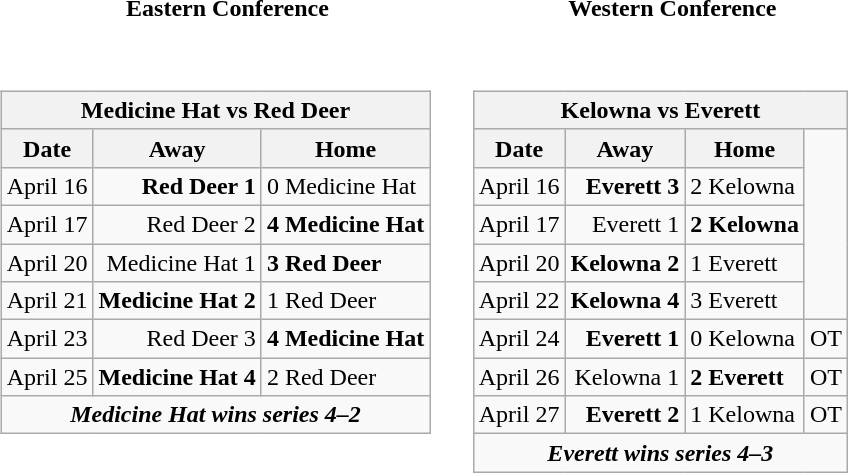<table cellspacing="10">
<tr>
<th>Eastern Conference</th>
<th>Western Conference</th>
</tr>
<tr>
<td valign="top"><br><table class="wikitable">
<tr>
<th bgcolor="#DDDDDD" colspan="4">Medicine Hat vs Red Deer</th>
</tr>
<tr>
<th>Date</th>
<th>Away</th>
<th>Home</th>
</tr>
<tr>
<td>April 16</td>
<td align="right"><strong>Red Deer 1</strong></td>
<td>0 Medicine Hat</td>
</tr>
<tr>
<td>April 17</td>
<td align="right">Red Deer 2</td>
<td><strong>4 Medicine Hat</strong></td>
</tr>
<tr>
<td>April 20</td>
<td align="right">Medicine Hat 1</td>
<td><strong>3 Red Deer</strong></td>
</tr>
<tr>
<td>April 21</td>
<td align="right"><strong>Medicine Hat 2</strong></td>
<td>1 Red Deer</td>
</tr>
<tr>
<td>April 23</td>
<td align="right">Red Deer 3</td>
<td><strong>4 Medicine Hat</strong></td>
</tr>
<tr>
<td>April 25</td>
<td align="right"><strong>Medicine Hat 4</strong></td>
<td>2 Red Deer</td>
</tr>
<tr align="center">
<td colspan="4"><strong><em>Medicine Hat wins series 4–2</em></strong></td>
</tr>
</table>
</td>
<td valign="top"><br><table class="wikitable">
<tr>
<th bgcolor="#DDDDDD" colspan="4">Kelowna vs Everett</th>
</tr>
<tr>
<th>Date</th>
<th>Away</th>
<th>Home</th>
</tr>
<tr>
<td>April 16</td>
<td align="right"><strong>Everett 3</strong></td>
<td>2 Kelowna</td>
</tr>
<tr>
<td>April 17</td>
<td align="right">Everett 1</td>
<td><strong>2 Kelowna</strong></td>
</tr>
<tr>
<td>April 20</td>
<td align="right"><strong>Kelowna 2</strong></td>
<td>1 Everett</td>
</tr>
<tr>
<td>April 22</td>
<td align="right"><strong>Kelowna 4</strong></td>
<td>3 Everett</td>
</tr>
<tr>
<td>April 24</td>
<td align="right"><strong>Everett 1</strong></td>
<td>0 Kelowna</td>
<td>OT</td>
</tr>
<tr>
<td>April 26</td>
<td align="right">Kelowna 1</td>
<td><strong>2 Everett</strong></td>
<td>OT</td>
</tr>
<tr>
<td>April 27</td>
<td align="right"><strong>Everett 2</strong></td>
<td>1 Kelowna</td>
<td>OT</td>
</tr>
<tr align="center">
<td colspan="4"><strong><em>Everett wins series 4–3</em></strong></td>
</tr>
</table>
</td>
</tr>
</table>
